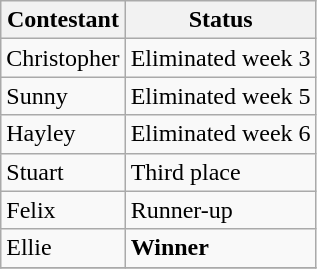<table class="wikitable">
<tr>
<th>Contestant</th>
<th>Status</th>
</tr>
<tr>
<td>Christopher</td>
<td>Eliminated week 3</td>
</tr>
<tr>
<td>Sunny</td>
<td>Eliminated week 5</td>
</tr>
<tr>
<td>Hayley</td>
<td>Eliminated week 6</td>
</tr>
<tr>
<td>Stuart</td>
<td>Third place</td>
</tr>
<tr>
<td>Felix</td>
<td>Runner-up</td>
</tr>
<tr>
<td>Ellie</td>
<td><strong>Winner</strong></td>
</tr>
<tr>
</tr>
</table>
